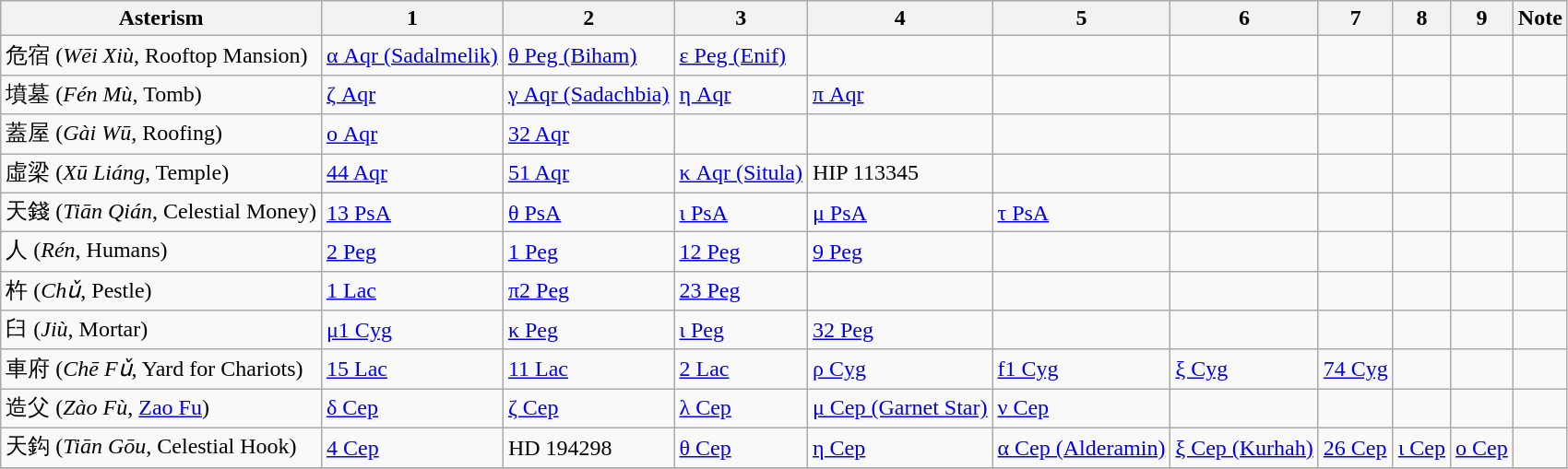<table class = "wikitable">
<tr>
<th>Asterism</th>
<th>1</th>
<th>2</th>
<th>3</th>
<th>4</th>
<th>5</th>
<th>6</th>
<th>7</th>
<th>8</th>
<th>9</th>
<th>Note</th>
</tr>
<tr>
<td>危宿 (<em>Wēi Xiù</em>, Rooftop Mansion)</td>
<td><a href='#'>α Aqr (Sadalmelik)</a></td>
<td><a href='#'>θ Peg (Biham)</a></td>
<td><a href='#'>ε Peg (Enif)</a></td>
<td></td>
<td></td>
<td></td>
<td></td>
<td></td>
<td></td>
<td></td>
</tr>
<tr>
<td>墳墓 (<em>Fén Mù</em>, Tomb)</td>
<td><a href='#'>ζ Aqr</a></td>
<td><a href='#'>γ Aqr (Sadachbia)</a></td>
<td><a href='#'>η Aqr</a></td>
<td><a href='#'>π Aqr</a></td>
<td></td>
<td></td>
<td></td>
<td></td>
<td></td>
<td></td>
</tr>
<tr>
<td>蓋屋 (<em>Gài Wū</em>, Roofing)</td>
<td><a href='#'>ο Aqr</a></td>
<td><a href='#'>32 Aqr</a></td>
<td></td>
<td></td>
<td></td>
<td></td>
<td></td>
<td></td>
<td></td>
<td></td>
</tr>
<tr>
<td>虛梁 (<em>Xū Liáng</em>, Temple)</td>
<td><a href='#'>44 Aqr</a></td>
<td><a href='#'>51 Aqr</a></td>
<td><a href='#'>κ Aqr (Situla)</a></td>
<td>HIP 113345</td>
<td></td>
<td></td>
<td></td>
<td></td>
<td></td>
<td></td>
</tr>
<tr>
<td>天錢 (<em>Tiān Qián</em>, Celestial Money)</td>
<td><a href='#'>13 PsA</a></td>
<td><a href='#'>θ PsA</a></td>
<td><a href='#'>ι PsA</a></td>
<td><a href='#'>μ PsA</a></td>
<td><a href='#'>τ PsA</a></td>
<td></td>
<td></td>
<td></td>
<td></td>
<td></td>
</tr>
<tr>
<td>人 (<em>Rén</em>, Humans)</td>
<td><a href='#'>2 Peg</a></td>
<td><a href='#'>1 Peg</a></td>
<td><a href='#'>12 Peg</a></td>
<td><a href='#'>9 Peg</a></td>
<td></td>
<td></td>
<td></td>
<td></td>
<td></td>
<td></td>
</tr>
<tr>
<td>杵 (<em>Chǔ</em>, Pestle)</td>
<td><a href='#'>1 Lac</a></td>
<td><a href='#'>π2 Peg</a></td>
<td><a href='#'>23 Peg</a></td>
<td></td>
<td></td>
<td></td>
<td></td>
<td></td>
<td></td>
<td></td>
</tr>
<tr>
<td>臼 (<em>Jiù</em>, Mortar)</td>
<td><a href='#'>μ1 Cyg</a></td>
<td><a href='#'>κ Peg</a></td>
<td><a href='#'>ι Peg</a></td>
<td><a href='#'>32 Peg</a></td>
<td></td>
<td></td>
<td></td>
<td></td>
<td></td>
<td></td>
</tr>
<tr>
<td>車府 (<em>Chē Fǔ</em>, Yard for Chariots)</td>
<td><a href='#'>15 Lac</a></td>
<td><a href='#'>11 Lac</a></td>
<td><a href='#'>2 Lac</a></td>
<td><a href='#'>ρ Cyg</a></td>
<td><a href='#'>f1 Cyg</a></td>
<td><a href='#'>ξ Cyg</a></td>
<td><a href='#'>74 Cyg</a></td>
<td></td>
<td></td>
<td></td>
</tr>
<tr>
<td>造父 (<em>Zào Fù</em>, <a href='#'>Zao Fu</a>)</td>
<td><a href='#'>δ Cep</a></td>
<td><a href='#'>ζ Cep</a></td>
<td><a href='#'>λ Cep</a></td>
<td><a href='#'>μ Cep (Garnet Star)</a></td>
<td><a href='#'>ν Cep</a></td>
<td></td>
<td></td>
<td></td>
<td></td>
<td></td>
</tr>
<tr>
<td>天鈎 (<em>Tiān Gōu</em>, Celestial Hook)</td>
<td><a href='#'>4 Cep</a></td>
<td>HD 194298</td>
<td><a href='#'>θ Cep</a></td>
<td><a href='#'>η Cep</a></td>
<td><a href='#'>α Cep (Alderamin)</a></td>
<td><a href='#'>ξ Cep (Kurhah)</a></td>
<td><a href='#'>26 Cep</a></td>
<td><a href='#'>ι Cep</a></td>
<td><a href='#'>ο Cep</a></td>
<td></td>
</tr>
<tr>
</tr>
</table>
